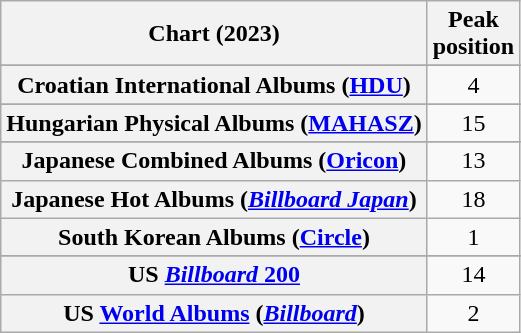<table class="wikitable sortable plainrowheaders" style="text-align:center;">
<tr>
<th scope="col">Chart (2023)</th>
<th scope="col">Peak<br>position</th>
</tr>
<tr>
</tr>
<tr>
</tr>
<tr>
<th scope="row">Croatian International Albums (<a href='#'>HDU</a>)</th>
<td>4</td>
</tr>
<tr>
</tr>
<tr>
</tr>
<tr>
<th scope="row">Hungarian Physical Albums (<a href='#'>MAHASZ</a>)</th>
<td>15</td>
</tr>
<tr>
</tr>
<tr>
<th scope="row">Japanese Combined Albums (<a href='#'>Oricon</a>)</th>
<td>13</td>
</tr>
<tr>
<th scope="row">Japanese Hot Albums (<em><a href='#'>Billboard Japan</a></em>)</th>
<td>18</td>
</tr>
<tr>
<th scope="row">South Korean Albums (<a href='#'>Circle</a>)</th>
<td>1</td>
</tr>
<tr>
</tr>
<tr>
</tr>
<tr>
</tr>
<tr>
<th scope="row">US <a href='#'><em>Billboard</em> 200</a></th>
<td>14</td>
</tr>
<tr>
<th scope="row">US <a href='#'>World Albums</a> (<em><a href='#'>Billboard</a></em>)</th>
<td>2</td>
</tr>
</table>
